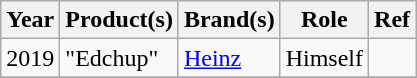<table class="wikitable">
<tr>
<th>Year</th>
<th>Product(s)</th>
<th>Brand(s)</th>
<th>Role</th>
<th>Ref</th>
</tr>
<tr>
<td>2019</td>
<td>"Edchup"</td>
<td><a href='#'>Heinz</a></td>
<td>Himself</td>
<td></td>
</tr>
<tr>
</tr>
</table>
